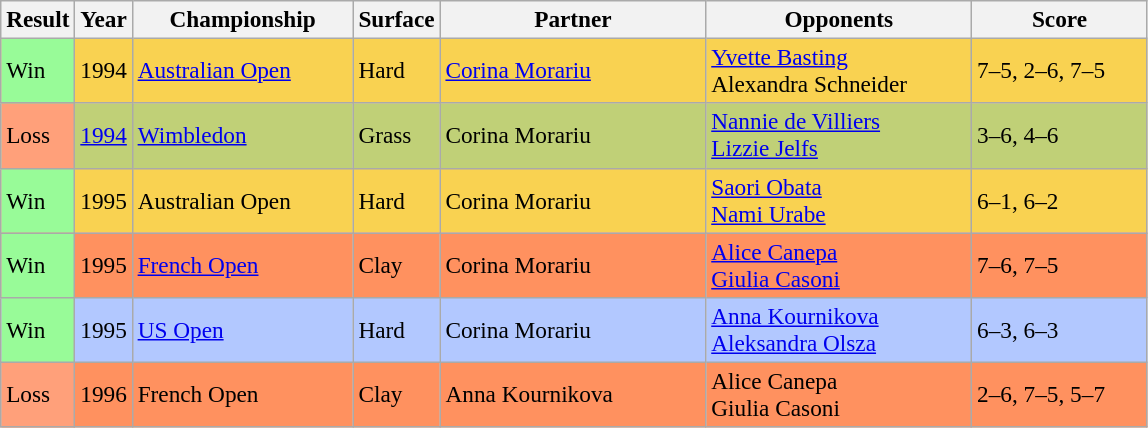<table class="sortable wikitable" style=font-size:97%>
<tr>
<th>Result</th>
<th>Year</th>
<th width=140>Championship</th>
<th>Surface</th>
<th width=170>Partner</th>
<th width=170>Opponents</th>
<th width=110>Score</th>
</tr>
<tr style="background:#f9d251;">
<td style="background:#98fb98;">Win</td>
<td>1994</td>
<td><a href='#'>Australian Open</a></td>
<td>Hard</td>
<td> <a href='#'>Corina Morariu</a></td>
<td> <a href='#'>Yvette Basting</a> <br>  Alexandra Schneider</td>
<td>7–5, 2–6, 7–5</td>
</tr>
<tr style="background:#c0d077;">
<td style="background:#ffa07a;">Loss</td>
<td><a href='#'>1994</a></td>
<td><a href='#'>Wimbledon</a></td>
<td>Grass</td>
<td> Corina Morariu</td>
<td> <a href='#'>Nannie de Villiers</a> <br>  <a href='#'>Lizzie Jelfs</a></td>
<td>3–6, 4–6</td>
</tr>
<tr style="background:#f9d251;">
<td style="background:#98fb98;">Win</td>
<td>1995</td>
<td>Australian Open</td>
<td>Hard</td>
<td> Corina Morariu</td>
<td> <a href='#'>Saori Obata</a> <br>  <a href='#'>Nami Urabe</a></td>
<td>6–1, 6–2</td>
</tr>
<tr style="background:#ff915f;">
<td style="background:#98fb98;">Win</td>
<td>1995</td>
<td><a href='#'>French Open</a></td>
<td>Clay</td>
<td> Corina Morariu</td>
<td> <a href='#'>Alice Canepa</a> <br>  <a href='#'>Giulia Casoni</a></td>
<td>7–6, 7–5</td>
</tr>
<tr style="background:#b2c8ff;">
<td style="background:#98fb98;">Win</td>
<td>1995</td>
<td><a href='#'>US Open</a></td>
<td>Hard</td>
<td> Corina Morariu</td>
<td> <a href='#'>Anna Kournikova</a> <br>  <a href='#'>Aleksandra Olsza</a></td>
<td>6–3, 6–3</td>
</tr>
<tr style="background:#ff915f;">
<td style="background:#ffa07a;">Loss</td>
<td>1996</td>
<td>French Open</td>
<td>Clay</td>
<td> Anna Kournikova</td>
<td> Alice Canepa <br>  Giulia Casoni</td>
<td>2–6, 7–5, 5–7</td>
</tr>
</table>
